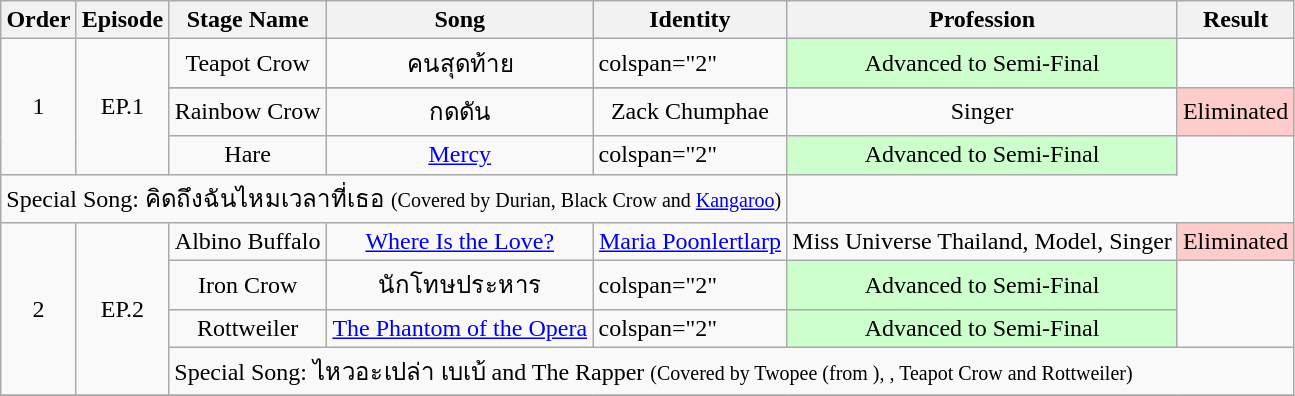<table class="wikitable">
<tr>
<th>Order</th>
<th>Episode</th>
<th>Stage Name</th>
<th>Song</th>
<th>Identity</th>
<th>Profession</th>
<th>Result</th>
</tr>
<tr>
<td rowspan="4" style="text-align:center;">1</td>
<td rowspan="4" align="center">EP.1</td>
<td style="text-align:center;">Teapot Crow</td>
<td style="text-align:center;">คนสุดท้าย</td>
<td>colspan="2"  </td>
<td style="text-align:center; background:#ccffcc;">Advanced to Semi-Final</td>
</tr>
<tr>
</tr>
<tr>
<td style="text-align:center;">Rainbow Crow</td>
<td style="text-align:center;">กดดัน</td>
<td style="text-align:center;">Zack Chumphae</td>
<td style="text-align:center;">Singer</td>
<td style="text-align:center; background:#ffcccc;">Eliminated</td>
</tr>
<tr>
<td style="text-align:center;">Hare</td>
<td style="text-align:center;"><a href='#'>Mercy</a></td>
<td>colspan="2"  </td>
<td style="text-align:center; background:#ccffcc;">Advanced to Semi-Final</td>
</tr>
<tr>
<td colspan="5">Special Song: คิดถึงฉันไหมเวลาที่เธอ <small>(Covered by Durian, Black Crow and <a href='#'>Kangaroo</a>)</small></td>
</tr>
<tr>
<td rowspan="4" style="text-align:center;">2</td>
<td rowspan="4" align="center">EP.2</td>
<td style="text-align:center;">Albino Buffalo</td>
<td style="text-align:center;"><a href='#'>Where Is the Love?</a></td>
<td style="text-align:center;"><a href='#'>Maria Poonlertlarp</a></td>
<td style="text-align:center;">Miss Universe Thailand, Model, Singer</td>
<td style="text-align:center; background:#ffcccc;">Eliminated</td>
</tr>
<tr>
<td style="text-align:center;">Iron Crow</td>
<td style="text-align:center;">นักโทษประหาร</td>
<td>colspan="2"  </td>
<td style="text-align:center; background:#ccffcc;">Advanced to Semi-Final</td>
</tr>
<tr>
<td style="text-align:center;">Rottweiler</td>
<td style="text-align:center;"><a href='#'>The Phantom of the Opera</a></td>
<td>colspan="2"  </td>
<td style="text-align:center; background:#ccffcc;">Advanced to Semi-Final</td>
</tr>
<tr>
<td colspan="5">Special Song: ไหวอะเปล่า เบเบ้ and The Rapper <small>(Covered by Twopee (from ), , Teapot Crow and Rottweiler)</small></td>
</tr>
<tr>
</tr>
</table>
